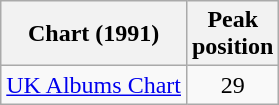<table class="wikitable sortable plainrowheaders" style="text-align:center">
<tr>
<th scope="col">Chart (1991)</th>
<th scope="col">Peak<br>position</th>
</tr>
<tr>
<td align="left"><a href='#'>UK Albums Chart</a></td>
<td align="center">29</td>
</tr>
</table>
